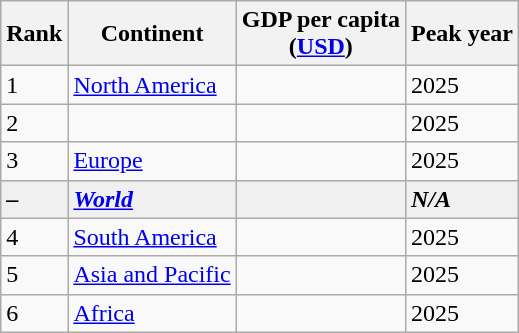<table class="wikitable sortable">
<tr>
<th style="width:2em;">Rank</th>
<th>Continent</th>
<th>GDP per capita<br>(<a href='#'>USD</a>)</th>
<th>Peak year</th>
</tr>
<tr>
<td>1</td>
<td><a href='#'>North America</a></td>
<td align=right></td>
<td>2025</td>
</tr>
<tr>
<td>2</td>
<td></td>
<td align=right></td>
<td>2025</td>
</tr>
<tr>
<td>3</td>
<td><a href='#'>Europe</a></td>
<td align=right></td>
<td>2025</td>
</tr>
<tr style="font-weight:bold;background:#f0f0f0">
<td>–</td>
<td><em><a href='#'>World</a></em></td>
<td align=right><em></em></td>
<td><em>N/A</em></td>
</tr>
<tr>
<td>4</td>
<td><a href='#'>South America</a></td>
<td align=right></td>
<td>2025</td>
</tr>
<tr>
<td>5</td>
<td><a href='#'>Asia and Pacific</a></td>
<td align=right></td>
<td>2025</td>
</tr>
<tr>
<td>6</td>
<td><a href='#'>Africa</a></td>
<td align=right></td>
<td>2025</td>
</tr>
</table>
